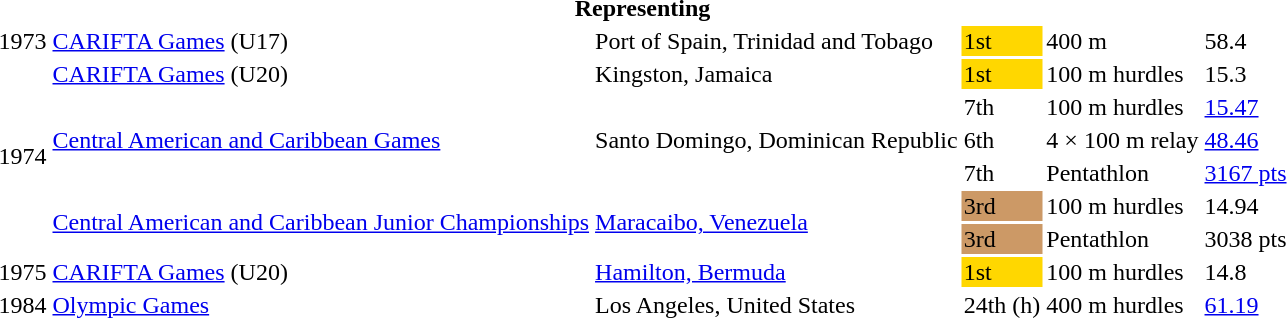<table>
<tr>
<th colspan="6">Representing </th>
</tr>
<tr>
<td>1973</td>
<td><a href='#'>CARIFTA Games</a> (U17)</td>
<td>Port of Spain, Trinidad and Tobago</td>
<td bgcolor=gold>1st</td>
<td>400 m</td>
<td>58.4</td>
</tr>
<tr>
<td rowspan=6>1974</td>
<td><a href='#'>CARIFTA Games</a> (U20)</td>
<td>Kingston, Jamaica</td>
<td bgcolor=gold>1st</td>
<td>100 m hurdles</td>
<td>15.3</td>
</tr>
<tr>
<td rowspan=3><a href='#'>Central American and Caribbean Games</a></td>
<td rowspan=3>Santo Domingo, Dominican Republic</td>
<td>7th</td>
<td>100 m hurdles</td>
<td><a href='#'>15.47</a></td>
</tr>
<tr>
<td>6th</td>
<td>4 × 100 m relay</td>
<td><a href='#'>48.46</a></td>
</tr>
<tr>
<td>7th</td>
<td>Pentathlon</td>
<td><a href='#'>3167 pts</a></td>
</tr>
<tr>
<td rowspan=2><a href='#'>Central American and Caribbean Junior Championships</a></td>
<td rowspan=2><a href='#'>Maracaibo, Venezuela</a></td>
<td bgcolor=cc9966>3rd</td>
<td>100 m hurdles</td>
<td>14.94</td>
</tr>
<tr>
<td bgcolor=cc9966>3rd</td>
<td>Pentathlon</td>
<td>3038 pts</td>
</tr>
<tr>
<td>1975</td>
<td><a href='#'>CARIFTA Games</a> (U20)</td>
<td><a href='#'>Hamilton, Bermuda</a></td>
<td bgcolor=gold>1st</td>
<td>100 m hurdles</td>
<td>14.8</td>
</tr>
<tr>
<td>1984</td>
<td><a href='#'>Olympic Games</a></td>
<td>Los Angeles, United States</td>
<td>24th (h)</td>
<td>400 m hurdles</td>
<td><a href='#'>61.19</a></td>
</tr>
</table>
